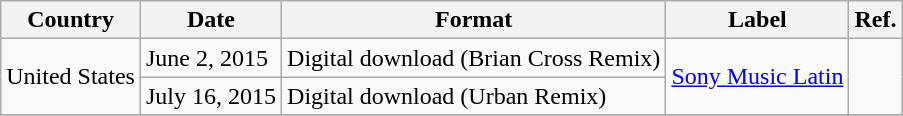<table class="wikitable plainrowheaders">
<tr>
<th>Country</th>
<th>Date</th>
<th>Format</th>
<th>Label</th>
<th>Ref.</th>
</tr>
<tr>
<td rowspan="2">United States</td>
<td>June 2, 2015</td>
<td rowspan="1">Digital download (Brian Cross Remix)</td>
<td rowspan="2"><a href='#'>Sony Music Latin</a></td>
<td rowspan="2"></td>
</tr>
<tr>
<td>July 16, 2015</td>
<td rowspan="1">Digital download (Urban Remix)</td>
</tr>
<tr>
</tr>
</table>
